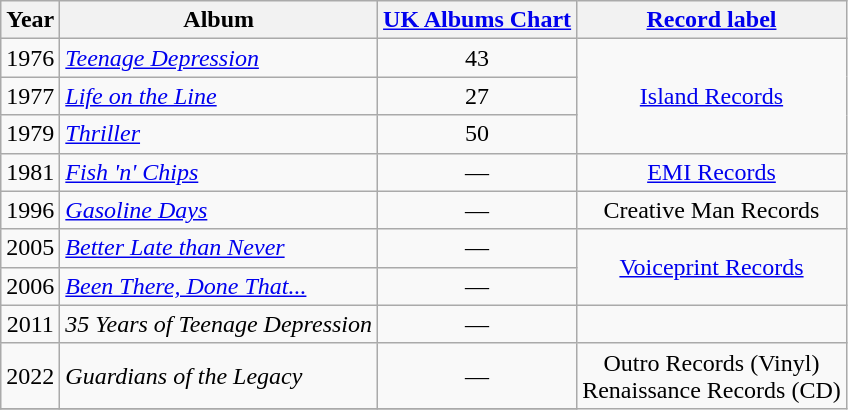<table class="wikitable" style=text-align:center;>
<tr>
<th>Year</th>
<th>Album</th>
<th><a href='#'>UK Albums Chart</a></th>
<th><a href='#'>Record label</a></th>
</tr>
<tr>
<td>1976</td>
<td align=left><em><a href='#'>Teenage Depression</a></em></td>
<td>43</td>
<td rowspan="3"><a href='#'>Island Records</a></td>
</tr>
<tr>
<td>1977</td>
<td align=left><em><a href='#'>Life on the Line</a></em></td>
<td>27</td>
</tr>
<tr>
<td>1979</td>
<td align=left><em><a href='#'>Thriller</a></em></td>
<td>50</td>
</tr>
<tr>
<td>1981</td>
<td align=left><em><a href='#'>Fish 'n' Chips</a></em></td>
<td>—</td>
<td rowspan="1"><a href='#'>EMI Records</a></td>
</tr>
<tr>
<td>1996</td>
<td align=left><em><a href='#'>Gasoline Days</a></em></td>
<td>—</td>
<td rowspan="1">Creative Man Records</td>
</tr>
<tr>
<td>2005</td>
<td align=left><em><a href='#'>Better Late than Never</a></em></td>
<td>—</td>
<td rowspan="2"><a href='#'>Voiceprint Records</a></td>
</tr>
<tr>
<td>2006</td>
<td align=left><em><a href='#'>Been There, Done That...</a></em></td>
<td>—</td>
</tr>
<tr>
<td>2011</td>
<td align=left><em>35 Years of Teenage Depression</em></td>
<td>—</td>
</tr>
<tr>
<td>2022</td>
<td align=left><em>Guardians of the Legacy</em></td>
<td>—</td>
<td rowspan="2">Outro Records (Vinyl)<br>Renaissance Records (CD)</td>
</tr>
<tr>
</tr>
</table>
